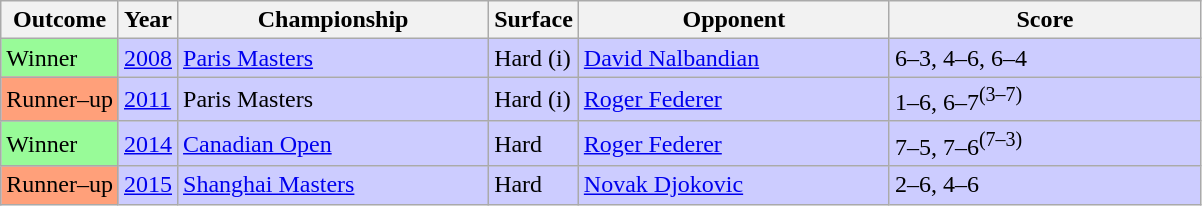<table class="sortable wikitable">
<tr>
<th>Outcome</th>
<th>Year</th>
<th width=200>Championship</th>
<th>Surface</th>
<th width=200>Opponent</th>
<th width=200>Score</th>
</tr>
<tr style=background:#ccccff>
<td bgcolor=98FB98>Winner</td>
<td><a href='#'>2008</a></td>
<td><a href='#'>Paris Masters</a></td>
<td>Hard (i)</td>
<td> <a href='#'>David Nalbandian</a></td>
<td>6–3, 4–6, 6–4</td>
</tr>
<tr style=background:#ccccff>
<td bgcolor=FFA07A>Runner–up</td>
<td><a href='#'>2011</a></td>
<td>Paris Masters</td>
<td>Hard (i)</td>
<td> <a href='#'>Roger Federer</a></td>
<td>1–6, 6–7<sup>(3–7)</sup></td>
</tr>
<tr style=background:#ccccff>
<td bgcolor=98FB98>Winner</td>
<td><a href='#'>2014</a></td>
<td><a href='#'>Canadian Open</a></td>
<td>Hard</td>
<td> <a href='#'>Roger Federer</a></td>
<td>7–5, 7–6<sup>(7–3)</sup></td>
</tr>
<tr style=background:#ccccff>
<td bgcolor=FFA07A>Runner–up</td>
<td><a href='#'>2015</a></td>
<td><a href='#'>Shanghai Masters</a></td>
<td>Hard</td>
<td> <a href='#'>Novak Djokovic</a></td>
<td>2–6, 4–6</td>
</tr>
</table>
